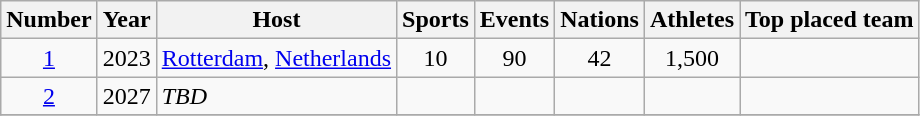<table class="wikitable" border="1">
<tr>
<th>Number</th>
<th>Year</th>
<th>Host</th>
<th>Sports</th>
<th>Events</th>
<th>Nations</th>
<th>Athletes</th>
<th>Top placed team</th>
</tr>
<tr>
<td align=center><a href='#'>1</a></td>
<td align=center>2023</td>
<td> <a href='#'>Rotterdam</a>, <a href='#'>Netherlands</a></td>
<td align=center>10</td>
<td align=center>90</td>
<td align=center>42</td>
<td align=center>1,500</td>
<td align=center></td>
</tr>
<tr>
<td align=center><a href='#'>2</a></td>
<td align=center>2027</td>
<td><em>TBD</em></td>
<td align=center></td>
<td align=center></td>
<td align=center></td>
<td align=center></td>
<td align=center></td>
</tr>
<tr>
</tr>
</table>
